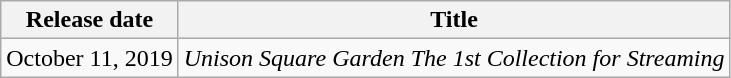<table class="wikitable plainrowheaders">
<tr>
<th scope="col">Release date</th>
<th scope="col">Title</th>
</tr>
<tr>
<td>October 11, 2019</td>
<td><em>Unison Square Garden The 1st Collection for Streaming</em></td>
</tr>
</table>
